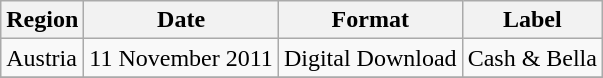<table class=wikitable>
<tr>
<th>Region</th>
<th>Date</th>
<th>Format</th>
<th>Label</th>
</tr>
<tr>
<td>Austria</td>
<td>11 November 2011</td>
<td>Digital Download</td>
<td>Cash & Bella</td>
</tr>
<tr>
</tr>
</table>
